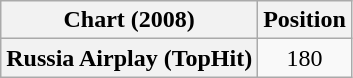<table class="wikitable plainrowheaders" style="text-align:center">
<tr>
<th scope="col">Chart (2008)</th>
<th scope="col">Position</th>
</tr>
<tr>
<th scope="row">Russia Airplay (TopHit)</th>
<td>180</td>
</tr>
</table>
